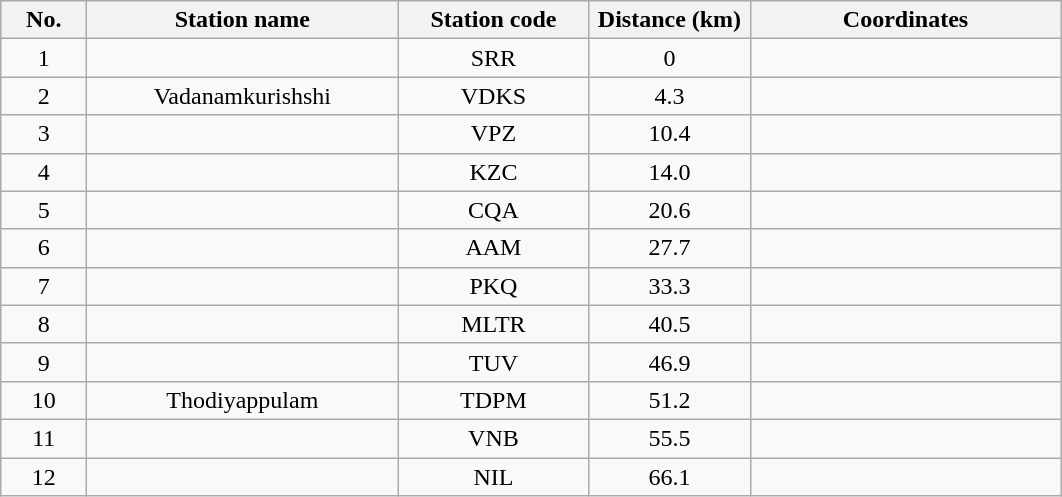<table class="wikitable sortable">
<tr>
<th width="50">No.</th>
<th width="200">Station name</th>
<th style="width: 120px;">Station code</th>
<th width="100">Distance (km)</th>
<th width="200">Coordinates</th>
</tr>
<tr>
<td style="text-align: center;">1</td>
<td style="text-align: center;"></td>
<td style="text-align: center;">SRR</td>
<td style="text-align: center;">0</td>
<td style="text-align: center;"></td>
</tr>
<tr>
<td style="text-align: center;">2</td>
<td style="text-align: center;">Vadanamkurishshi</td>
<td style="text-align: center;">VDKS</td>
<td style="text-align: center;">4.3</td>
<td style="text-align: center;"></td>
</tr>
<tr>
<td style="text-align: center;">3</td>
<td style="text-align: center;"></td>
<td style="text-align: center;">VPZ</td>
<td style="text-align: center;">10.4</td>
<td style="text-align: center;"></td>
</tr>
<tr>
<td style="text-align: center;">4</td>
<td style="text-align: center;"></td>
<td style="text-align: center;">KZC</td>
<td style="text-align: center;">14.0</td>
<td style="text-align: center;"></td>
</tr>
<tr>
<td style="text-align: center;">5</td>
<td style="text-align: center;"></td>
<td style="text-align: center;">CQA</td>
<td style="text-align: center;">20.6</td>
<td style="text-align: center;"></td>
</tr>
<tr>
<td style="text-align: center;">6</td>
<td style="text-align: center;"></td>
<td style="text-align: center;">AAM</td>
<td style="text-align: center;">27.7</td>
<td style="text-align: center;"></td>
</tr>
<tr>
<td style="text-align: center;">7</td>
<td style="text-align: center;"></td>
<td style="text-align: center;">PKQ</td>
<td style="text-align: center;">33.3</td>
<td style="text-align: center;"></td>
</tr>
<tr>
<td style="text-align: center;">8</td>
<td style="text-align: center;"></td>
<td style="text-align: center;">MLTR</td>
<td style="text-align: center;">40.5</td>
<td style="text-align: center;"></td>
</tr>
<tr>
<td style="text-align: center;">9</td>
<td style="text-align: center;"></td>
<td style="text-align: center;">TUV</td>
<td style="text-align: center;">46.9</td>
<td style="text-align: center;"></td>
</tr>
<tr>
<td style="text-align: center;">10</td>
<td style="text-align: center;">Thodiyappulam</td>
<td style="text-align: center;">TDPM</td>
<td style="text-align: center;">51.2</td>
<td style="text-align: center;"></td>
</tr>
<tr>
<td style="text-align: center;">11</td>
<td style="text-align: center;"></td>
<td style="text-align: center;">VNB</td>
<td style="text-align: center;">55.5</td>
<td style="text-align: center;"></td>
</tr>
<tr>
<td style="text-align: center;">12</td>
<td style="text-align: center;"></td>
<td style="text-align: center;">NIL</td>
<td style="text-align: center;">66.1</td>
<td style="text-align: center;"></td>
</tr>
</table>
